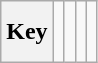<table class="wikitable" style="height:2.6em">
<tr>
<th>Key</th>
<td></td>
<td></td>
<td></td>
<td></td>
</tr>
</table>
